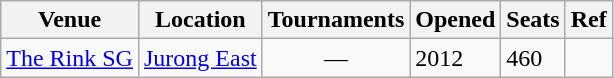<table class="wikitable sortable">
<tr>
<th>Venue</th>
<th>Location</th>
<th>Tournaments</th>
<th>Opened</th>
<th>Seats</th>
<th>Ref</th>
</tr>
<tr>
<td><a href='#'>The Rink SG</a></td>
<td><a href='#'>Jurong East</a></td>
<td align=center>—</td>
<td>2012</td>
<td>460</td>
<td></td>
</tr>
</table>
